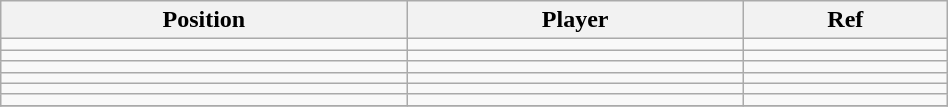<table class="wikitable sortable" style="width:50%; text-align:center; font-size:100%; text-align:left;">
<tr>
<th>Position</th>
<th>Player</th>
<th>Ref</th>
</tr>
<tr>
<td></td>
<td></td>
<td></td>
</tr>
<tr>
<td></td>
<td></td>
<td></td>
</tr>
<tr>
<td></td>
<td></td>
<td></td>
</tr>
<tr>
<td></td>
<td></td>
<td></td>
</tr>
<tr>
<td></td>
<td></td>
<td></td>
</tr>
<tr>
<td></td>
<td></td>
<td></td>
</tr>
<tr>
</tr>
</table>
